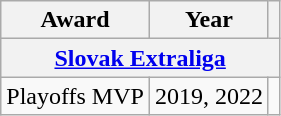<table class="wikitable">
<tr>
<th>Award</th>
<th>Year</th>
<th></th>
</tr>
<tr>
<th colspan="3"><a href='#'>Slovak Extraliga</a></th>
</tr>
<tr>
<td>Playoffs MVP</td>
<td>2019, 2022</td>
<td></td>
</tr>
</table>
